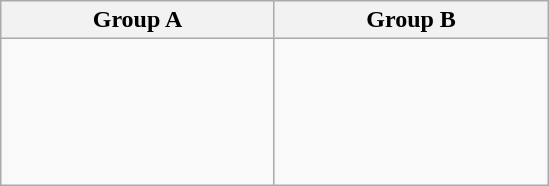<table class="wikitable">
<tr>
<th width=175px>Group A</th>
<th width=175px>Group B</th>
</tr>
<tr>
<td><br><br>
<br>
<br>
<br>
</td>
<td><br><br>
<br>
<br>
<br>
</td>
</tr>
</table>
